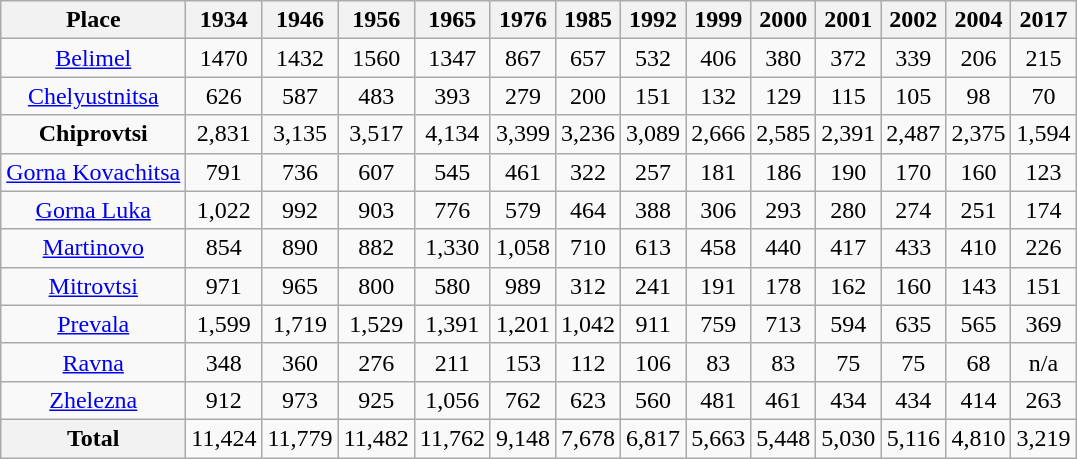<table class="wikitable sortable">
<tr>
<th>Place</th>
<th>1934</th>
<th>1946</th>
<th>1956</th>
<th>1965</th>
<th>1976</th>
<th>1985</th>
<th>1992</th>
<th>1999</th>
<th>2000</th>
<th>2001</th>
<th>2002</th>
<th>2004</th>
<th>2017</th>
</tr>
<tr>
<td align="center"><a href='#'>Belimel</a></td>
<td align="center">1470</td>
<td align="center">1432</td>
<td align="center">1560</td>
<td align="center">1347</td>
<td align="center">867</td>
<td align="center">657</td>
<td align="center">532</td>
<td align="center">406</td>
<td align="center">380</td>
<td align="center">372</td>
<td align="center">339</td>
<td align="center">206</td>
<td align="center">215</td>
</tr>
<tr>
<td align="center"><a href='#'>Chelyustnitsa</a></td>
<td align="center">626</td>
<td align="center">587</td>
<td align="center">483</td>
<td align="center">393</td>
<td align="center">279</td>
<td align="center">200</td>
<td align="center">151</td>
<td align="center">132</td>
<td align="center">129</td>
<td align="center">115</td>
<td align="center">105</td>
<td align="center">98</td>
<td align="center">70</td>
</tr>
<tr>
<td align="center"><strong>Chiprovtsi</strong></td>
<td align="center">2,831</td>
<td align="center">3,135</td>
<td align="center">3,517</td>
<td align="center">4,134</td>
<td align="center">3,399</td>
<td align="center">3,236</td>
<td align="center">3,089</td>
<td align="center">2,666</td>
<td align="center">2,585</td>
<td align="center">2,391</td>
<td align="center">2,487</td>
<td align="center">2,375</td>
<td align="center">1,594</td>
</tr>
<tr>
<td align="center"><a href='#'>Gorna Kovachitsa</a></td>
<td align="center">791</td>
<td align="center">736</td>
<td align="center">607</td>
<td align="center">545</td>
<td align="center">461</td>
<td align="center">322</td>
<td align="center">257</td>
<td align="center">181</td>
<td align="center">186</td>
<td align="center">190</td>
<td align="center">170</td>
<td align="center">160</td>
<td align="center">123</td>
</tr>
<tr>
<td align="center"><a href='#'>Gorna Luka</a></td>
<td align="center">1,022</td>
<td align="center">992</td>
<td align="center">903</td>
<td align="center">776</td>
<td align="center">579</td>
<td align="center">464</td>
<td align="center">388</td>
<td align="center">306</td>
<td align="center">293</td>
<td align="center">280</td>
<td align="center">274</td>
<td align="center">251</td>
<td align="center">174</td>
</tr>
<tr>
<td align="center"><a href='#'>Martinovo</a></td>
<td align="center">854</td>
<td align="center">890</td>
<td align="center">882</td>
<td align="center">1,330</td>
<td align="center">1,058</td>
<td align="center">710</td>
<td align="center">613</td>
<td align="center">458</td>
<td align="center">440</td>
<td align="center">417</td>
<td align="center">433</td>
<td align="center">410</td>
<td align="center">226</td>
</tr>
<tr>
<td align="center"><a href='#'>Mitrovtsi</a></td>
<td align="center">971</td>
<td align="center">965</td>
<td align="center">800</td>
<td align="center">580</td>
<td align="center">989</td>
<td align="center">312</td>
<td align="center">241</td>
<td align="center">191</td>
<td align="center">178</td>
<td align="center">162</td>
<td align="center">160</td>
<td align="center">143</td>
<td align="center">151</td>
</tr>
<tr>
<td align="center"><a href='#'>Prevala</a></td>
<td align="center">1,599</td>
<td align="center">1,719</td>
<td align="center">1,529</td>
<td align="center">1,391</td>
<td align="center">1,201</td>
<td align="center">1,042</td>
<td align="center">911</td>
<td align="center">759</td>
<td align="center">713</td>
<td align="center">594</td>
<td align="center">635</td>
<td align="center">565</td>
<td align="center">369</td>
</tr>
<tr>
<td align="center"><a href='#'>Ravna</a></td>
<td align="center">348</td>
<td align="center">360</td>
<td align="center">276</td>
<td align="center">211</td>
<td align="center">153</td>
<td align="center">112</td>
<td align="center">106</td>
<td align="center">83</td>
<td align="center">83</td>
<td align="center">75</td>
<td align="center">75</td>
<td align="center">68</td>
<td align="center">n/a</td>
</tr>
<tr>
<td align="center"><a href='#'>Zhelezna</a></td>
<td align="center">912</td>
<td align="center">973</td>
<td align="center">925</td>
<td align="center">1,056</td>
<td align="center">762</td>
<td align="center">623</td>
<td align="center">560</td>
<td align="center">481</td>
<td align="center">461</td>
<td align="center">434</td>
<td align="center">434</td>
<td align="center">414</td>
<td align="center">263</td>
</tr>
<tr>
<th align="center">Total</th>
<td align="center">11,424</td>
<td align="center">11,779</td>
<td align="center">11,482</td>
<td align="center">11,762</td>
<td align="center">9,148</td>
<td align="center">7,678</td>
<td align="center">6,817</td>
<td align="center">5,663</td>
<td align="center">5,448</td>
<td align="center">5,030</td>
<td align="center">5,116</td>
<td align="center">4,810</td>
<td align="center">3,219</td>
</tr>
</table>
